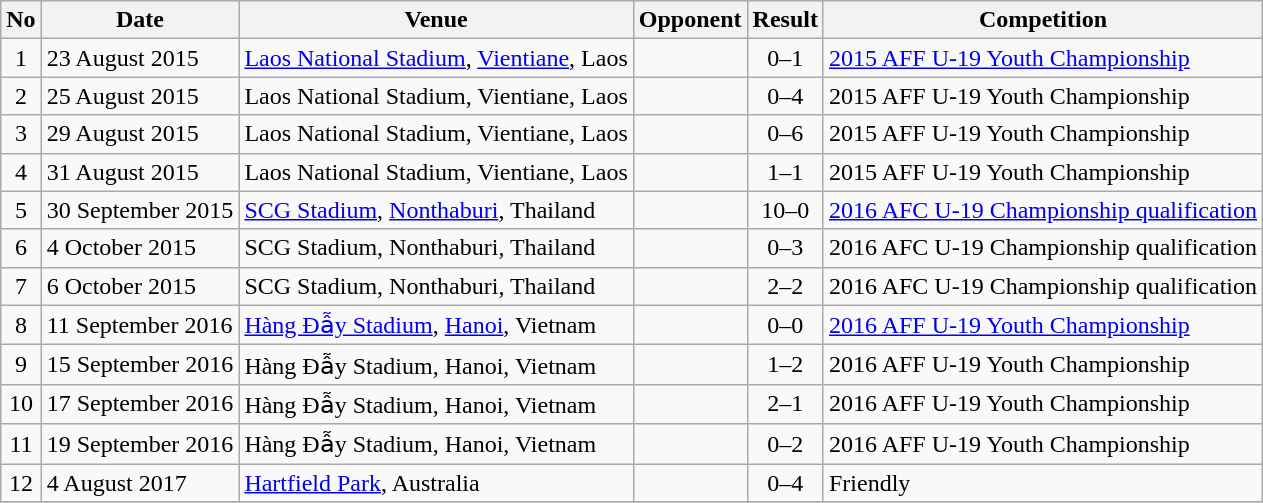<table class="wikitable">
<tr>
<th>No</th>
<th>Date</th>
<th>Venue</th>
<th>Opponent</th>
<th>Result</th>
<th>Competition</th>
</tr>
<tr>
<td align=center>1</td>
<td>23 August 2015</td>
<td><a href='#'>Laos National Stadium</a>, <a href='#'>Vientiane</a>, Laos</td>
<td></td>
<td align=center>0–1</td>
<td><a href='#'>2015 AFF U-19 Youth Championship</a></td>
</tr>
<tr>
<td align=center>2</td>
<td>25 August 2015</td>
<td>Laos National Stadium, Vientiane, Laos</td>
<td></td>
<td align=center>0–4</td>
<td>2015 AFF U-19 Youth Championship</td>
</tr>
<tr>
<td align=center>3</td>
<td>29 August 2015</td>
<td>Laos National Stadium, Vientiane, Laos</td>
<td></td>
<td align=center>0–6</td>
<td>2015 AFF U-19 Youth Championship</td>
</tr>
<tr>
<td align=center>4</td>
<td>31 August 2015</td>
<td>Laos National Stadium, Vientiane, Laos</td>
<td></td>
<td align=center>1–1</td>
<td>2015 AFF U-19 Youth Championship</td>
</tr>
<tr>
<td align=center>5</td>
<td>30 September 2015</td>
<td><a href='#'>SCG Stadium</a>, <a href='#'>Nonthaburi</a>, Thailand</td>
<td></td>
<td align=center>10–0</td>
<td><a href='#'>2016 AFC U-19 Championship qualification</a></td>
</tr>
<tr>
<td align=center>6</td>
<td>4 October 2015</td>
<td>SCG Stadium, Nonthaburi, Thailand</td>
<td></td>
<td align=center>0–3</td>
<td>2016 AFC U-19 Championship qualification</td>
</tr>
<tr>
<td align=center>7</td>
<td>6 October 2015</td>
<td>SCG Stadium, Nonthaburi, Thailand</td>
<td></td>
<td align=center>2–2</td>
<td>2016 AFC U-19 Championship qualification</td>
</tr>
<tr>
<td align=center>8</td>
<td>11 September 2016</td>
<td><a href='#'>Hàng Đẫy Stadium</a>, <a href='#'>Hanoi</a>, Vietnam</td>
<td></td>
<td align=center>0–0</td>
<td><a href='#'>2016 AFF U-19 Youth Championship</a></td>
</tr>
<tr>
<td align=center>9</td>
<td>15 September 2016</td>
<td>Hàng Đẫy Stadium, Hanoi, Vietnam</td>
<td></td>
<td align=center>1–2</td>
<td>2016 AFF U-19 Youth Championship</td>
</tr>
<tr>
<td align=center>10</td>
<td>17 September 2016</td>
<td>Hàng Đẫy Stadium, Hanoi, Vietnam</td>
<td></td>
<td align=center>2–1</td>
<td>2016 AFF U-19 Youth Championship</td>
</tr>
<tr>
<td align=center>11</td>
<td>19 September 2016</td>
<td>Hàng Đẫy Stadium, Hanoi, Vietnam</td>
<td></td>
<td align=center>0–2</td>
<td>2016 AFF U-19 Youth Championship</td>
</tr>
<tr>
<td align=center>12</td>
<td>4 August 2017</td>
<td><a href='#'>Hartfield Park</a>, Australia</td>
<td></td>
<td align=center>0–4</td>
<td>Friendly </td>
</tr>
<tr>
</tr>
</table>
